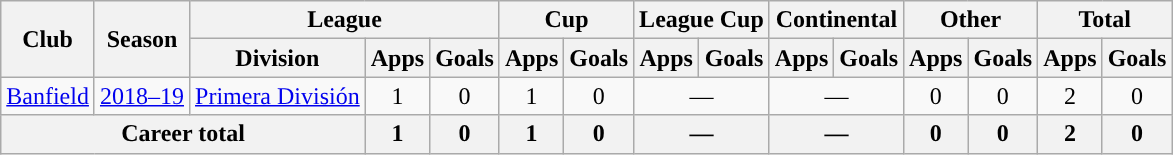<table class="wikitable" style="text-align:center">
<tr>
<th rowspan="2">Club</th>
<th rowspan="2">Season</th>
<th colspan="3">League</th>
<th colspan="2">Cup</th>
<th colspan="2">League Cup</th>
<th colspan="2">Continental</th>
<th colspan="2">Other</th>
<th colspan="2">Total</th>
</tr>
<tr>
<th>Division</th>
<th>Apps</th>
<th>Goals</th>
<th>Apps</th>
<th>Goals</th>
<th>Apps</th>
<th>Goals</th>
<th>Apps</th>
<th>Goals</th>
<th>Apps</th>
<th>Goals</th>
<th>Apps</th>
<th>Goals</th>
</tr>
<tr>
<td rowspan="1"><a href='#'>Banfield</a></td>
<td><a href='#'>2018–19</a></td>
<td rowspan="1"><a href='#'>Primera División</a></td>
<td>1</td>
<td>0</td>
<td>1</td>
<td>0</td>
<td colspan="2">—</td>
<td colspan="2">—</td>
<td>0</td>
<td>0</td>
<td>2</td>
<td>0</td>
</tr>
<tr>
<th colspan="3">Career total</th>
<th>1</th>
<th>0</th>
<th>1</th>
<th>0</th>
<th colspan="2">—</th>
<th colspan="2">—</th>
<th>0</th>
<th>0</th>
<th>2</th>
<th>0</th>
</tr>
</table>
